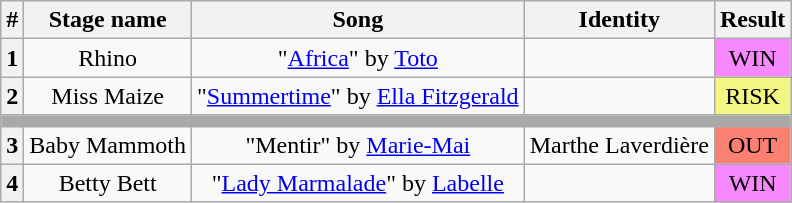<table class="wikitable plainrowheaders" style="text-align: center;">
<tr>
<th>#</th>
<th>Stage name</th>
<th>Song</th>
<th>Identity</th>
<th>Result</th>
</tr>
<tr>
<th>1</th>
<td>Rhino</td>
<td>"<a href='#'>Africa</a>" by <a href='#'>Toto</a></td>
<td></td>
<td bgcolor="F888FD">WIN</td>
</tr>
<tr>
<th>2</th>
<td>Miss Maize</td>
<td>"<a href='#'>Summertime</a>" by <a href='#'>Ella Fitzgerald</a></td>
<td></td>
<td bgcolor="F3F781">RISK</td>
</tr>
<tr>
<th colspan="5" style="background:darkgrey"></th>
</tr>
<tr>
<th>3</th>
<td>Baby Mammoth</td>
<td>"Mentir" by <a href='#'>Marie-Mai</a></td>
<td>Marthe Laverdière</td>
<td bgcolor="salmon">OUT</td>
</tr>
<tr>
<th>4</th>
<td>Betty Bett</td>
<td>"<a href='#'>Lady Marmalade</a>" by <a href='#'>Labelle</a></td>
<td></td>
<td bgcolor="F888FD">WIN</td>
</tr>
</table>
